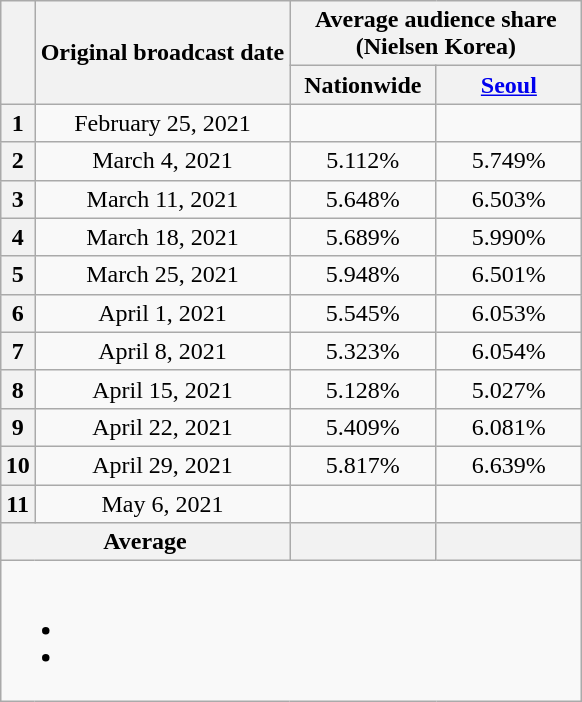<table class="wikitable" style="text-align:center; max-width:500px; margin-left: auto; margin-right: auto; border: none;">
<tr>
<th rowspan="2"></th>
<th rowspan="2">Original broadcast date</th>
<th colspan="2">Average audience share<br>(Nielsen Korea)</th>
</tr>
<tr>
<th width="90">Nationwide</th>
<th width="90"><a href='#'>Seoul</a></th>
</tr>
<tr>
<th>1</th>
<td>February 25, 2021</td>
<td><strong></strong></td>
<td><strong></strong></td>
</tr>
<tr>
<th>2</th>
<td>March 4, 2021</td>
<td>5.112%</td>
<td>5.749%</td>
</tr>
<tr>
<th>3</th>
<td>March 11, 2021</td>
<td>5.648%</td>
<td>6.503%</td>
</tr>
<tr>
<th>4</th>
<td>March 18, 2021</td>
<td>5.689%</td>
<td>5.990%</td>
</tr>
<tr>
<th>5</th>
<td>March 25, 2021</td>
<td>5.948%</td>
<td>6.501%</td>
</tr>
<tr>
<th>6</th>
<td>April 1, 2021</td>
<td>5.545%</td>
<td>6.053%</td>
</tr>
<tr>
<th>7</th>
<td>April 8, 2021</td>
<td>5.323%</td>
<td>6.054%</td>
</tr>
<tr>
<th>8</th>
<td>April 15, 2021</td>
<td>5.128%</td>
<td>5.027%</td>
</tr>
<tr>
<th>9</th>
<td>April 22, 2021</td>
<td>5.409%</td>
<td>6.081%</td>
</tr>
<tr>
<th>10</th>
<td>April 29, 2021</td>
<td>5.817%</td>
<td>6.639%</td>
</tr>
<tr>
<th>11</th>
<td>May 6, 2021</td>
<td><strong></strong></td>
<td><strong></strong></td>
</tr>
<tr>
<th colspan="2">Average</th>
<th></th>
<th></th>
</tr>
<tr>
<td colspan="4"><br><ul><li></li><li></li></ul></td>
</tr>
</table>
